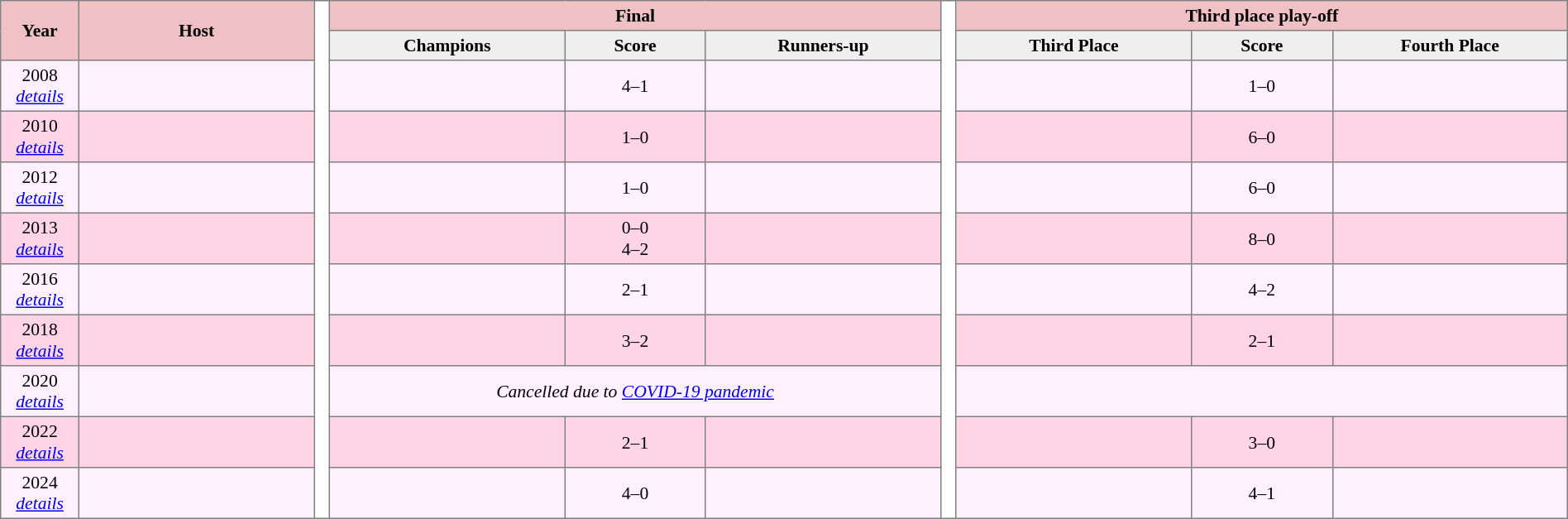<table border="1" style="border-collapse:collapse; font-size:90%;" cellpadding="3" cellspacing="0" width="100%">
<tr bgcolor="#EFC1C4">
<th rowspan=2 width=5%>Year</th>
<th rowspan=2 width=15%>Host</th>
<th width=1% rowspan=12 bgcolor=ffffff></th>
<th colspan=3>Final</th>
<th width=1% rowspan=12 bgcolor=ffffff></th>
<th colspan=3>Third place play-off</th>
</tr>
<tr bgcolor="#EFEFEF">
<th width=15%>Champions</th>
<th width=9%>Score</th>
<th width=15%>Runners-up</th>
<th width=15%>Third Place</th>
<th width=9%>Score</th>
<th width=15%>Fourth Place</th>
</tr>
<tr align="center" bgcolor="#fff0ff">
<td>2008  <br> <em><a href='#'>details</a></em></td>
<td></td>
<td><strong></strong></td>
<td>4–1</td>
<td></td>
<td></td>
<td>1–0</td>
<td></td>
</tr>
<tr align="center" bgcolor="#FFD4E4">
<td>2010 <br> <em><a href='#'>details</a></em></td>
<td></td>
<td><strong></strong></td>
<td>1–0</td>
<td></td>
<td></td>
<td>6–0</td>
<td></td>
</tr>
<tr align="center" bgcolor="#fff0ff">
<td>2012 <br> <em><a href='#'>details</a></em></td>
<td></td>
<td><strong></strong></td>
<td>1–0</td>
<td></td>
<td></td>
<td>6–0</td>
<td></td>
</tr>
<tr align="center" bgcolor="#FFD4E4">
<td>2013 <br> <em><a href='#'>details</a></em></td>
<td></td>
<td><strong></strong></td>
<td>0–0<br> 4–2 </td>
<td></td>
<td></td>
<td>8–0</td>
<td></td>
</tr>
<tr align="center" bgcolor="#fff0ff">
<td>2016 <br> <em><a href='#'>details</a></em></td>
<td></td>
<td><strong></strong></td>
<td>2–1</td>
<td></td>
<td></td>
<td>4–2</td>
<td></td>
</tr>
<tr align="center" bgcolor="#FFD4E4">
<td>2018 <br> <em><a href='#'>details</a></em></td>
<td><br></td>
<td><strong></strong></td>
<td>3–2</td>
<td></td>
<td></td>
<td>2–1</td>
<td></td>
</tr>
<tr align="center" bgcolor="#fff0ff">
<td>2020 <br> <em><a href='#'>details</a></em></td>
<td></td>
<td colspan=3><em>Cancelled due to <a href='#'>COVID-19 pandemic</a></em></td>
<td colspan=3></td>
</tr>
<tr align="center" bgcolor="#FFD4E4">
<td>2022 <br> <em><a href='#'>details</a></em></td>
<td></td>
<td><strong></strong></td>
<td>2–1</td>
<td></td>
<td></td>
<td>3–0</td>
<td></td>
</tr>
<tr align="center" bgcolor="#fff0ff">
<td>2024 <br> <em><a href='#'>details</a></em></td>
<td></td>
<td><strong></strong></td>
<td>4–0</td>
<td></td>
<td></td>
<td>4–1</td>
<td></td>
</tr>
</table>
